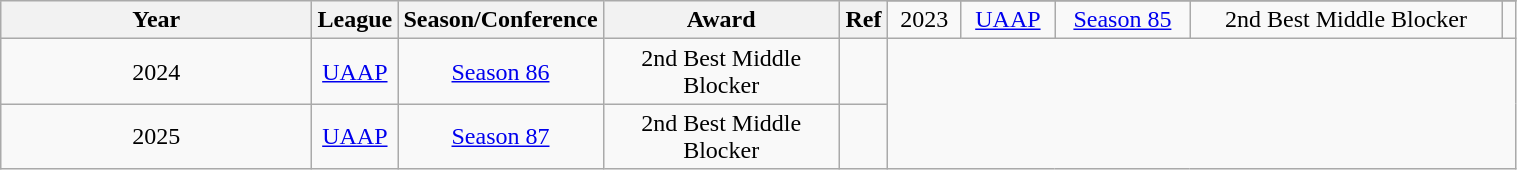<table class="wikitable sortable" style="text-align:center" width="80%">
<tr>
<th style="width:200px;" rowspan="2">Year</th>
<th style="width:50px;" rowspan="2">League</th>
<th style="width:50px;" rowspan="2">Season/Conference</th>
<th style="width:150px;" rowspan="2">Award</th>
<th style="width:25px;" rowspan="2">Ref</th>
</tr>
<tr align=center>
<td>2023</td>
<td><a href='#'> UAAP</a></td>
<td><a href='#'>Season 85</a></td>
<td>2nd Best Middle Blocker</td>
<td></td>
</tr>
<tr align=center>
<td>2024</td>
<td><a href='#'>UAAP</a></td>
<td><a href='#'>Season 86</a></td>
<td>2nd Best Middle Blocker</td>
<td></td>
</tr>
<tr align=center>
<td>2025</td>
<td><a href='#'>UAAP</a></td>
<td><a href='#'>Season 87</a></td>
<td>2nd Best Middle Blocker</td>
<td></td>
</tr>
</table>
